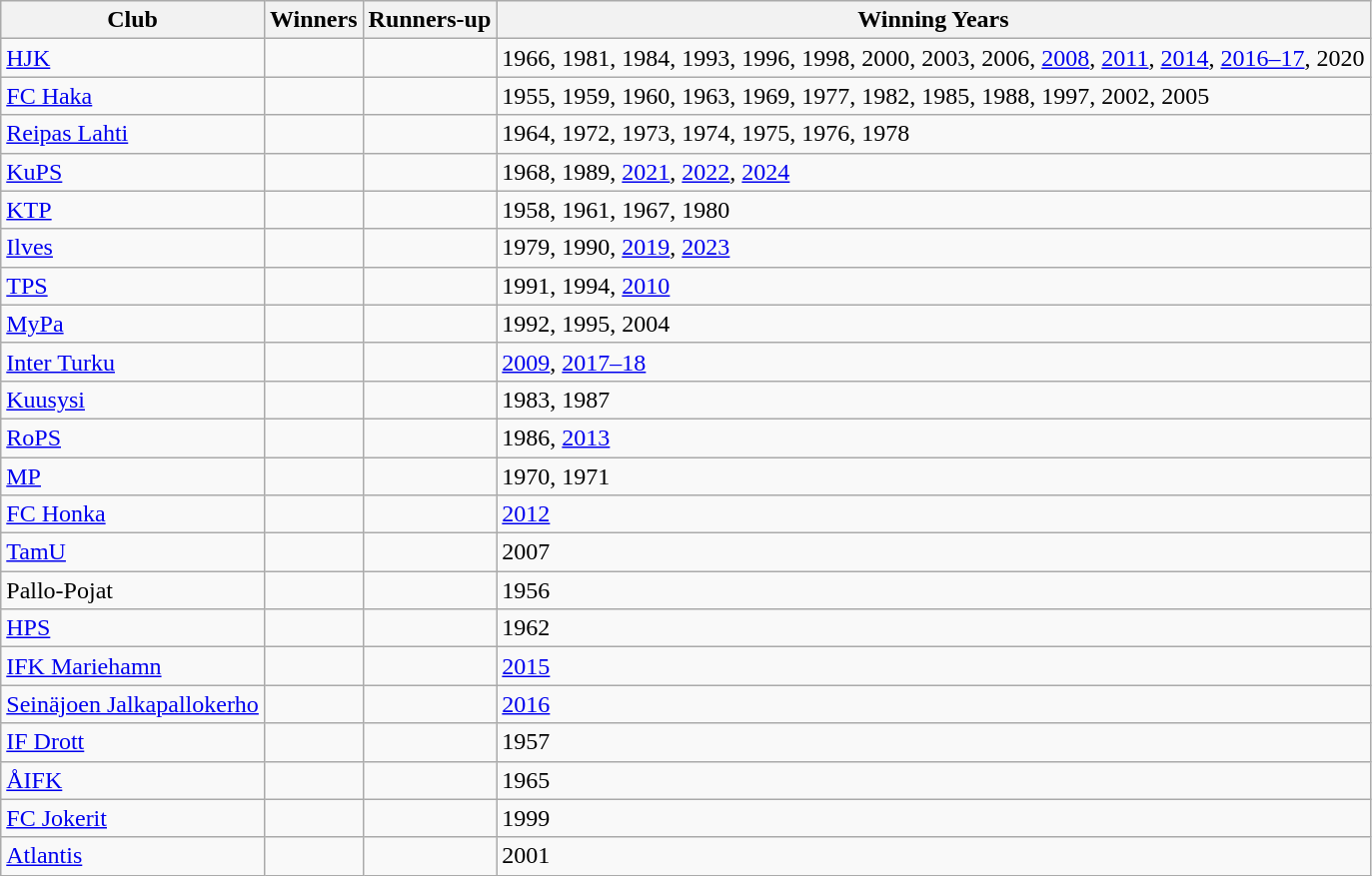<table class="wikitable sortable">
<tr>
<th>Club</th>
<th>Winners</th>
<th>Runners-up</th>
<th>Winning Years</th>
</tr>
<tr>
<td><a href='#'>HJK</a></td>
<td></td>
<td></td>
<td>1966, 1981, 1984, 1993, 1996, 1998, 2000, 2003, 2006, <a href='#'>2008</a>, <a href='#'>2011</a>, <a href='#'>2014</a>, <a href='#'>2016–17</a>, 2020</td>
</tr>
<tr>
<td><a href='#'>FC Haka</a></td>
<td></td>
<td></td>
<td>1955, 1959, 1960, 1963, 1969, 1977, 1982, 1985, 1988, 1997, 2002, 2005</td>
</tr>
<tr>
<td><a href='#'>Reipas Lahti</a></td>
<td></td>
<td></td>
<td>1964, 1972, 1973, 1974, 1975, 1976, 1978</td>
</tr>
<tr>
<td><a href='#'>KuPS</a></td>
<td></td>
<td></td>
<td>1968, 1989, <a href='#'>2021</a>, <a href='#'>2022</a>, <a href='#'>2024</a></td>
</tr>
<tr>
<td><a href='#'>KTP</a></td>
<td></td>
<td></td>
<td>1958, 1961, 1967, 1980</td>
</tr>
<tr>
<td><a href='#'>Ilves</a></td>
<td></td>
<td></td>
<td>1979, 1990, <a href='#'>2019</a>, <a href='#'>2023</a></td>
</tr>
<tr>
<td><a href='#'>TPS</a></td>
<td></td>
<td></td>
<td>1991, 1994, <a href='#'>2010</a></td>
</tr>
<tr>
<td><a href='#'>MyPa</a></td>
<td></td>
<td></td>
<td>1992, 1995, 2004</td>
</tr>
<tr>
<td><a href='#'>Inter Turku</a></td>
<td></td>
<td></td>
<td><a href='#'>2009</a>, <a href='#'>2017–18</a></td>
</tr>
<tr>
<td><a href='#'>Kuusysi</a></td>
<td></td>
<td></td>
<td>1983, 1987</td>
</tr>
<tr>
<td><a href='#'>RoPS</a></td>
<td></td>
<td></td>
<td>1986, <a href='#'>2013</a></td>
</tr>
<tr>
<td><a href='#'>MP</a></td>
<td></td>
<td></td>
<td>1970, 1971</td>
</tr>
<tr>
<td><a href='#'>FC Honka</a></td>
<td></td>
<td></td>
<td><a href='#'>2012</a></td>
</tr>
<tr>
<td><a href='#'>TamU</a></td>
<td></td>
<td></td>
<td>2007</td>
</tr>
<tr>
<td>Pallo-Pojat</td>
<td></td>
<td></td>
<td>1956</td>
</tr>
<tr>
<td><a href='#'>HPS</a></td>
<td></td>
<td></td>
<td>1962</td>
</tr>
<tr>
<td><a href='#'>IFK Mariehamn</a></td>
<td></td>
<td></td>
<td><a href='#'>2015</a></td>
</tr>
<tr>
<td><a href='#'>Seinäjoen Jalkapallokerho</a></td>
<td></td>
<td></td>
<td><a href='#'>2016</a></td>
</tr>
<tr>
<td><a href='#'>IF Drott</a></td>
<td></td>
<td></td>
<td>1957</td>
</tr>
<tr>
<td><a href='#'>ÅIFK</a></td>
<td></td>
<td></td>
<td>1965</td>
</tr>
<tr>
<td><a href='#'>FC Jokerit</a></td>
<td></td>
<td></td>
<td>1999</td>
</tr>
<tr>
<td><a href='#'>Atlantis</a></td>
<td></td>
<td></td>
<td>2001</td>
</tr>
</table>
